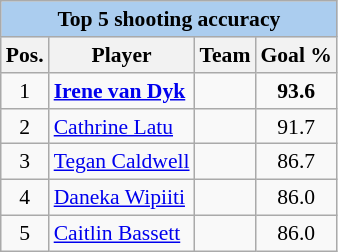<table class="wikitable"  style="float:left; font-size:90%;">
<tr>
<th colspan=4 style=background:#ABCDEF>Top 5 shooting accuracy</th>
</tr>
<tr>
<th>Pos.</th>
<th>Player</th>
<th>Team</th>
<th>Goal %</th>
</tr>
<tr>
<td align=center>1</td>
<td><strong><a href='#'>Irene van Dyk</a></strong></td>
<td></td>
<td align=center><strong>93.6</strong></td>
</tr>
<tr>
<td align=center>2</td>
<td><a href='#'>Cathrine Latu</a></td>
<td></td>
<td align=center>91.7</td>
</tr>
<tr>
<td align=center>3</td>
<td><a href='#'>Tegan Caldwell</a></td>
<td></td>
<td align=center>86.7</td>
</tr>
<tr>
<td align=center>4</td>
<td><a href='#'>Daneka Wipiiti</a></td>
<td></td>
<td align=center>86.0</td>
</tr>
<tr>
<td align=center>5</td>
<td><a href='#'>Caitlin Bassett</a></td>
<td></td>
<td align=center>86.0</td>
</tr>
</table>
